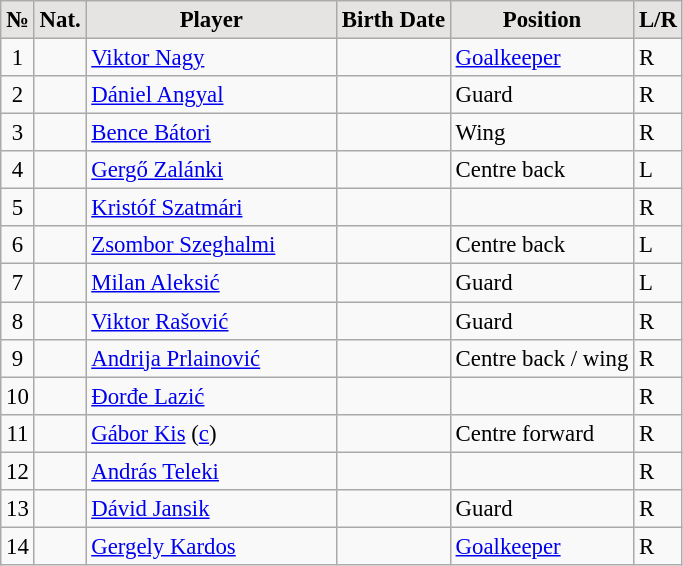<table class=wikitable style="font-size: 95%; border: 1px solid #CFB53B; border-collapse: collapse;">
<tr bgcolor="E5E4E2">
<td align=center><strong>№</strong></td>
<td align=center><strong>Nat.</strong></td>
<td width=160; align=center><strong>Player</strong></td>
<td align=center><strong>Birth Date</strong></td>
<td align=center><strong>Position</strong></td>
<td align=center><strong>L/R</strong></td>
</tr>
<tr>
<td align=center>1</td>
<td align=center></td>
<td><a href='#'>Viktor Nagy</a></td>
<td style="text-align:right;"></td>
<td><a href='#'>Goalkeeper</a></td>
<td>R</td>
</tr>
<tr>
<td align=center>2</td>
<td align=center></td>
<td><a href='#'>Dániel Angyal</a></td>
<td style="text-align:right;"></td>
<td>Guard</td>
<td>R</td>
</tr>
<tr>
<td align=center>3</td>
<td align=center></td>
<td><a href='#'>Bence Bátori</a></td>
<td style="text-align:right;"></td>
<td>Wing</td>
<td>R</td>
</tr>
<tr>
<td align=center>4</td>
<td align=center></td>
<td><a href='#'>Gergő Zalánki</a></td>
<td style="text-align:right;"></td>
<td>Centre back</td>
<td>L</td>
</tr>
<tr>
<td align=center>5</td>
<td align=center></td>
<td><a href='#'>Kristóf Szatmári</a></td>
<td style="text-align:right;"></td>
<td></td>
<td>R</td>
</tr>
<tr>
<td align=center>6</td>
<td align=center></td>
<td><a href='#'>Zsombor Szeghalmi</a></td>
<td style="text-align:right;"></td>
<td>Centre back</td>
<td>L</td>
</tr>
<tr>
<td align=center>7</td>
<td align=center></td>
<td><a href='#'>Milan Aleksić</a></td>
<td style="text-align:right;"></td>
<td>Guard</td>
<td>L</td>
</tr>
<tr>
<td align=center>8</td>
<td align=center></td>
<td><a href='#'>Viktor Rašović</a></td>
<td style="text-align:right;"></td>
<td>Guard</td>
<td>R</td>
</tr>
<tr>
<td align=center>9</td>
<td align=center></td>
<td><a href='#'>Andrija Prlainović</a></td>
<td style="text-align:right;"></td>
<td>Centre back / wing</td>
<td>R</td>
</tr>
<tr>
<td align=center>10</td>
<td align=center></td>
<td><a href='#'>Đorđe Lazić</a></td>
<td style="text-align:right;"></td>
<td></td>
<td>R</td>
</tr>
<tr>
<td align=center>11</td>
<td align=center></td>
<td><a href='#'>Gábor Kis</a> (<a href='#'>c</a>)</td>
<td style="text-align:right;"></td>
<td>Centre forward</td>
<td>R</td>
</tr>
<tr>
<td align=center>12</td>
<td align=center></td>
<td><a href='#'>András Teleki</a></td>
<td style="text-align:right;"></td>
<td></td>
<td>R</td>
</tr>
<tr>
<td align=center>13</td>
<td align=center></td>
<td><a href='#'>Dávid Jansik</a></td>
<td style="text-align:right;"></td>
<td>Guard</td>
<td>R</td>
</tr>
<tr>
<td align=center>14</td>
<td align=center></td>
<td><a href='#'>Gergely Kardos</a></td>
<td style="text-align:right;"></td>
<td><a href='#'>Goalkeeper</a></td>
<td>R</td>
</tr>
</table>
